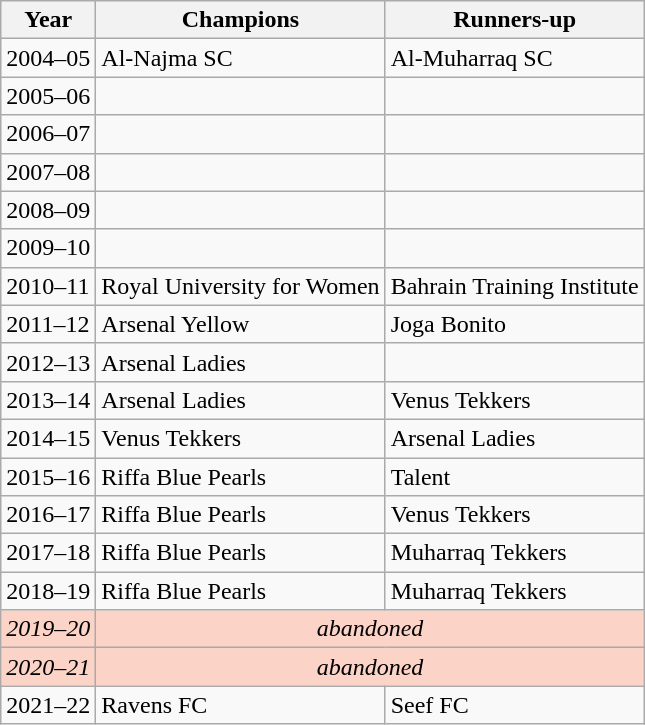<table class="wikitable">
<tr>
<th>Year</th>
<th>Champions</th>
<th>Runners-up</th>
</tr>
<tr>
<td>2004–05</td>
<td>Al-Najma SC</td>
<td>Al-Muharraq SC</td>
</tr>
<tr>
<td>2005–06</td>
<td></td>
<td></td>
</tr>
<tr>
<td>2006–07</td>
<td></td>
<td></td>
</tr>
<tr>
<td>2007–08</td>
<td></td>
<td></td>
</tr>
<tr>
<td>2008–09</td>
<td></td>
<td></td>
</tr>
<tr>
<td>2009–10</td>
<td></td>
<td></td>
</tr>
<tr>
<td>2010–11</td>
<td>Royal University for Women</td>
<td>Bahrain Training Institute</td>
</tr>
<tr>
<td>2011–12</td>
<td>Arsenal Yellow</td>
<td>Joga Bonito</td>
</tr>
<tr>
<td>2012–13</td>
<td>Arsenal Ladies</td>
<td></td>
</tr>
<tr>
<td>2013–14</td>
<td>Arsenal Ladies</td>
<td>Venus Tekkers</td>
</tr>
<tr>
<td>2014–15</td>
<td>Venus Tekkers</td>
<td>Arsenal Ladies</td>
</tr>
<tr>
<td>2015–16</td>
<td>Riffa Blue Pearls</td>
<td>Talent</td>
</tr>
<tr>
<td>2016–17</td>
<td>Riffa Blue Pearls</td>
<td>Venus Tekkers</td>
</tr>
<tr>
<td>2017–18</td>
<td>Riffa Blue Pearls</td>
<td>Muharraq Tekkers</td>
</tr>
<tr>
<td>2018–19</td>
<td>Riffa Blue Pearls</td>
<td>Muharraq Tekkers</td>
</tr>
<tr bgcolor=#fcd3c7>
<td><em>2019–20</em></td>
<td align=center colspan=2><em>abandoned</em> </td>
</tr>
<tr bgcolor=#fcd3c7>
<td><em>2020–21</em></td>
<td align=center colspan=2><em>abandoned</em> </td>
</tr>
<tr>
<td>2021–22</td>
<td>Ravens FC</td>
<td>Seef FC</td>
</tr>
</table>
